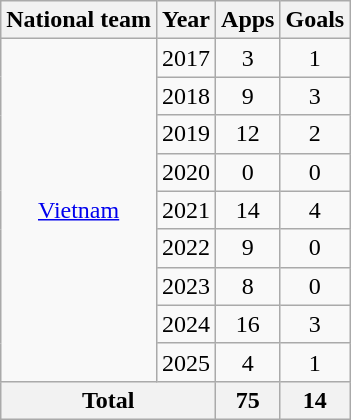<table class="wikitable" style="text-align:center">
<tr>
<th>National team</th>
<th>Year</th>
<th>Apps</th>
<th>Goals</th>
</tr>
<tr>
<td rowspan="9"><a href='#'>Vietnam</a></td>
<td>2017</td>
<td>3</td>
<td>1</td>
</tr>
<tr>
<td>2018</td>
<td>9</td>
<td>3</td>
</tr>
<tr>
<td>2019</td>
<td>12</td>
<td>2</td>
</tr>
<tr>
<td>2020</td>
<td>0</td>
<td>0</td>
</tr>
<tr>
<td>2021</td>
<td>14</td>
<td>4</td>
</tr>
<tr>
<td>2022</td>
<td>9</td>
<td>0</td>
</tr>
<tr>
<td>2023</td>
<td>8</td>
<td>0</td>
</tr>
<tr>
<td>2024</td>
<td>16</td>
<td>3</td>
</tr>
<tr>
<td>2025</td>
<td>4</td>
<td>1</td>
</tr>
<tr>
<th colspan="2">Total</th>
<th>75</th>
<th>14</th>
</tr>
</table>
